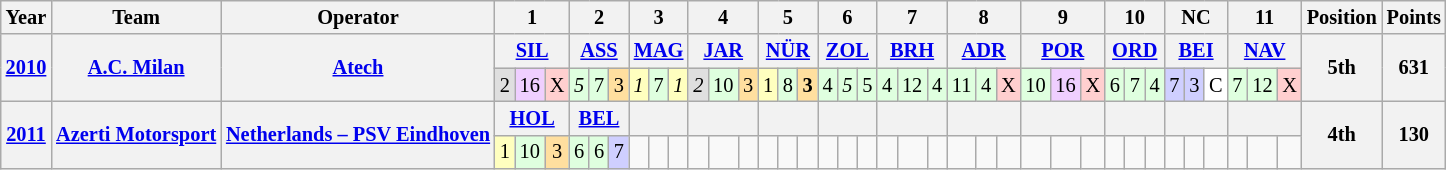<table class="wikitable" style="text-align:center; font-size:85%">
<tr>
<th>Year</th>
<th>Team</th>
<th>Operator</th>
<th colspan=3>1</th>
<th colspan=3>2</th>
<th colspan=3>3</th>
<th colspan=3>4</th>
<th colspan=3>5</th>
<th colspan=3>6</th>
<th colspan=3>7</th>
<th colspan=3>8</th>
<th colspan=3>9</th>
<th colspan=3>10</th>
<th colspan=3>NC</th>
<th colspan=3>11</th>
<th>Position</th>
<th>Points</th>
</tr>
<tr>
<th rowspan=2><a href='#'>2010</a></th>
<th rowspan=2 nowrap><a href='#'>A.C. Milan</a></th>
<th rowspan=2 nowrap><a href='#'>Atech</a></th>
<th colspan=3><a href='#'>SIL</a><br></th>
<th colspan=3><a href='#'>ASS</a><br></th>
<th colspan=3><a href='#'>MAG</a><br></th>
<th colspan=3><a href='#'>JAR</a><br></th>
<th colspan=3><a href='#'>NÜR</a><br></th>
<th colspan=3><a href='#'>ZOL</a><br></th>
<th colspan=3><a href='#'>BRH</a></th>
<th colspan=3><a href='#'>ADR</a><br></th>
<th colspan=3><a href='#'>POR</a><br></th>
<th colspan=3><a href='#'>ORD</a><br></th>
<th colspan=3><a href='#'>BEI</a><br></th>
<th colspan=3><a href='#'>NAV</a><br></th>
<th rowspan=2>5th</th>
<th rowspan=2>631</th>
</tr>
<tr>
<td style="background:#dfdfdf;">2</td>
<td style="background:#efcfff;">16</td>
<td style="background:#ffcfcf;">X</td>
<td style="background:#dfffdf;"><em>5</em></td>
<td style="background:#dfffdf;">7</td>
<td style="background:#ffdf9f;">3</td>
<td style="background:#ffffbf;"><em>1</em></td>
<td style="background:#dfffdf;">7</td>
<td style="background:#ffffbf;"><em>1</em></td>
<td style="background:#dfdfdf;"><em>2</em></td>
<td style="background:#dfffdf;">10</td>
<td style="background:#ffdf9f;">3</td>
<td style="background:#ffffbf;">1</td>
<td style="background:#dfffdf;">8</td>
<td style="background:#ffdf9f;"><strong>3</strong></td>
<td style="background:#dfffdf;">4</td>
<td style="background:#dfffdf;"><em>5</em></td>
<td style="background:#dfffdf;">5</td>
<td style="background:#dfffdf;">4</td>
<td style="background:#dfffdf;">12</td>
<td style="background:#dfffdf;">4</td>
<td style="background:#dfffdf;">11</td>
<td style="background:#dfffdf;">4</td>
<td style="background:#ffcfcf;">X</td>
<td style="background:#dfffdf;">10</td>
<td style="background:#efcfff;">16</td>
<td style="background:#ffcfcf;">X</td>
<td style="background:#dfffdf;">6</td>
<td style="background:#dfffdf;">7</td>
<td style="background:#dfffdf;">4</td>
<td style="background:#cfcfff;">7</td>
<td style="background:#cfcfff;">3</td>
<td style="background:#ffffff;">C</td>
<td style="background:#dfffdf;">7</td>
<td style="background:#dfffdf;">12</td>
<td style="background:#ffcfcf;">X</td>
</tr>
<tr>
<th rowspan=2><a href='#'>2011</a></th>
<th rowspan=2 nowrap><a href='#'>Azerti Motorsport</a></th>
<th rowspan=2 nowrap><a href='#'>Netherlands – PSV Eindhoven</a></th>
<th colspan=3><a href='#'>HOL</a> <br></th>
<th colspan=3><a href='#'>BEL</a><br></th>
<th colspan=3></th>
<th colspan=3></th>
<th colspan=3></th>
<th colspan=3></th>
<th colspan=3></th>
<th colspan=3></th>
<th colspan=3></th>
<th colspan=3></th>
<th colspan=3></th>
<th colspan=3></th>
<th rowspan=2>4th</th>
<th rowspan=2>130</th>
</tr>
<tr>
<td style="background:#ffffbf;">1</td>
<td style="background:#dfffdf;">10</td>
<td style="background:#ffdf9f;">3</td>
<td style="background:#dfffdf;">6</td>
<td style="background:#dfffdf;">6</td>
<td style="background:#cfcfff;">7</td>
<td></td>
<td></td>
<td></td>
<td></td>
<td></td>
<td></td>
<td></td>
<td></td>
<td></td>
<td></td>
<td></td>
<td></td>
<td></td>
<td></td>
<td></td>
<td></td>
<td></td>
<td></td>
<td></td>
<td></td>
<td></td>
<td></td>
<td></td>
<td></td>
<td></td>
<td></td>
<td></td>
<td></td>
<td></td>
<td></td>
</tr>
</table>
